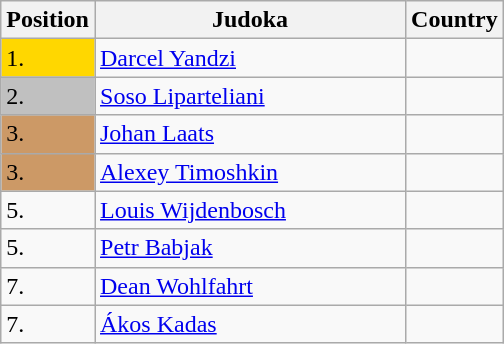<table class=wikitable>
<tr>
<th width=10>Position</th>
<th width=200>Judoka</th>
<th width=10>Country</th>
</tr>
<tr>
<td bgcolor=gold>1.</td>
<td><a href='#'>Darcel Yandzi</a></td>
<td></td>
</tr>
<tr>
<td bgcolor=silver>2.</td>
<td><a href='#'>Soso Liparteliani</a></td>
<td></td>
</tr>
<tr>
<td bgcolor=CC9966>3.</td>
<td><a href='#'>Johan Laats</a></td>
<td></td>
</tr>
<tr>
<td bgcolor=CC9966>3.</td>
<td><a href='#'>Alexey Timoshkin</a></td>
<td></td>
</tr>
<tr>
<td>5.</td>
<td><a href='#'>Louis Wijdenbosch</a></td>
<td></td>
</tr>
<tr>
<td>5.</td>
<td><a href='#'>Petr Babjak</a></td>
<td></td>
</tr>
<tr>
<td>7.</td>
<td><a href='#'>Dean Wohlfahrt</a></td>
<td></td>
</tr>
<tr>
<td>7.</td>
<td><a href='#'>Ákos Kadas</a></td>
<td></td>
</tr>
</table>
